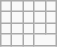<table class="wikitable">
<tr>
<td></td>
<td></td>
<td></td>
<td></td>
<td></td>
</tr>
<tr>
<td></td>
<td></td>
<td></td>
<td></td>
<td></td>
</tr>
<tr>
<td></td>
<td></td>
<td></td>
<td></td>
<td></td>
</tr>
<tr>
<td></td>
<td></td>
<td></td>
</tr>
</table>
